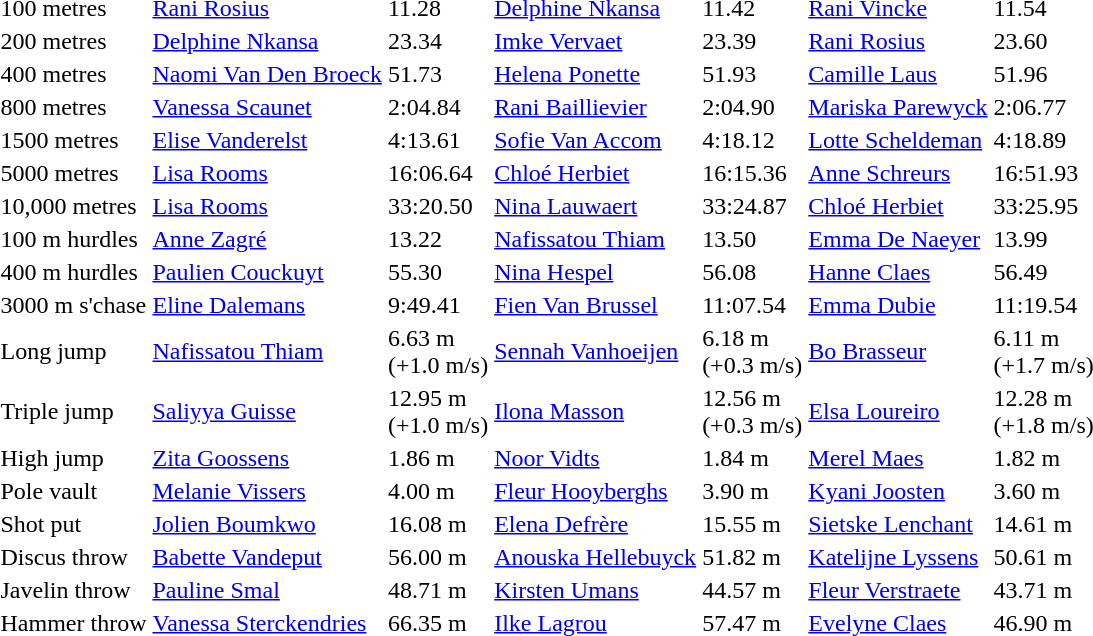<table>
<tr>
<td>100 metres</td>
<td><a href='#'>Rani Rosius</a></td>
<td>11.28</td>
<td><a href='#'>Delphine Nkansa</a></td>
<td>11.42</td>
<td><a href='#'>Rani Vincke</a></td>
<td>11.54</td>
</tr>
<tr>
<td>200 metres</td>
<td><a href='#'>Delphine Nkansa</a></td>
<td>23.34</td>
<td><a href='#'>Imke Vervaet</a></td>
<td>23.39</td>
<td><a href='#'>Rani Rosius</a></td>
<td>23.60</td>
</tr>
<tr>
<td>400 metres</td>
<td><a href='#'>Naomi Van Den Broeck</a></td>
<td>51.73</td>
<td><a href='#'>Helena Ponette</a></td>
<td>51.93</td>
<td><a href='#'>Camille Laus</a></td>
<td>51.96</td>
</tr>
<tr>
<td>800 metres</td>
<td><a href='#'>Vanessa Scaunet</a></td>
<td>2:04.84</td>
<td><a href='#'>Rani Baillievier</a></td>
<td>2:04.90</td>
<td><a href='#'>Mariska Parewyck</a></td>
<td>2:06.77</td>
</tr>
<tr>
<td>1500 metres</td>
<td><a href='#'>Elise Vanderelst</a></td>
<td>4:13.61</td>
<td><a href='#'>Sofie Van Accom</a></td>
<td>4:18.12</td>
<td><a href='#'>Lotte Scheldeman</a></td>
<td>4:18.89</td>
</tr>
<tr>
<td>5000 metres</td>
<td><a href='#'>Lisa Rooms</a></td>
<td>16:06.64</td>
<td><a href='#'>Chloé Herbiet</a></td>
<td>16:15.36</td>
<td><a href='#'>Anne Schreurs</a></td>
<td>16:51.93</td>
</tr>
<tr>
<td>10,000 metres</td>
<td><a href='#'>Lisa Rooms</a></td>
<td>33:20.50</td>
<td><a href='#'>Nina Lauwaert</a></td>
<td>33:24.87</td>
<td><a href='#'>Chloé Herbiet</a></td>
<td>33:25.95</td>
</tr>
<tr>
<td>100 m hurdles</td>
<td><a href='#'>Anne Zagré</a></td>
<td>13.22</td>
<td><a href='#'>Nafissatou Thiam</a></td>
<td>13.50</td>
<td><a href='#'>Emma De Naeyer</a></td>
<td>13.99</td>
</tr>
<tr>
<td>400 m hurdles</td>
<td><a href='#'>Paulien Couckuyt</a></td>
<td>55.30</td>
<td><a href='#'>Nina Hespel</a></td>
<td>56.08</td>
<td><a href='#'>Hanne Claes</a></td>
<td>56.49</td>
</tr>
<tr>
<td>3000 m s'chase</td>
<td><a href='#'>Eline Dalemans</a></td>
<td>9:49.41</td>
<td><a href='#'>Fien Van Brussel</a></td>
<td>11:07.54</td>
<td><a href='#'>Emma Dubie</a></td>
<td>11:19.54</td>
</tr>
<tr>
<td>Long jump</td>
<td><a href='#'>Nafissatou Thiam</a></td>
<td>6.63 m<br>(+1.0 m/s)</td>
<td><a href='#'>Sennah Vanhoeijen</a></td>
<td>6.18 m<br>(+0.3 m/s)</td>
<td><a href='#'>Bo Brasseur</a></td>
<td>6.11 m<br>(+1.7 m/s)</td>
</tr>
<tr>
<td>Triple jump</td>
<td><a href='#'>Saliyya Guisse</a></td>
<td>12.95 m<br>(+1.0 m/s)</td>
<td><a href='#'>Ilona Masson</a></td>
<td>12.56 m<br>(+0.3 m/s)</td>
<td><a href='#'>Elsa Loureiro</a></td>
<td>12.28 m<br>(+1.8 m/s)</td>
</tr>
<tr>
<td>High jump</td>
<td><a href='#'>Zita Goossens</a></td>
<td>1.86 m</td>
<td><a href='#'>Noor Vidts</a></td>
<td>1.84 m</td>
<td><a href='#'>Merel Maes</a></td>
<td>1.82 m</td>
</tr>
<tr>
<td>Pole vault</td>
<td><a href='#'>Melanie Vissers</a></td>
<td>4.00 m</td>
<td><a href='#'>Fleur Hooyberghs</a></td>
<td>3.90 m</td>
<td><a href='#'>Kyani Joosten</a></td>
<td>3.60 m</td>
</tr>
<tr>
<td>Shot put</td>
<td><a href='#'>Jolien Boumkwo</a></td>
<td>16.08 m</td>
<td><a href='#'>Elena Defrère</a></td>
<td>15.55 m</td>
<td><a href='#'>Sietske Lenchant</a></td>
<td>14.61 m</td>
</tr>
<tr>
<td>Discus throw</td>
<td><a href='#'>Babette Vandeput</a></td>
<td>56.00 m</td>
<td><a href='#'>Anouska Hellebuyck</a></td>
<td>51.82 m</td>
<td><a href='#'>Katelijne Lyssens</a></td>
<td>50.61 m</td>
</tr>
<tr>
<td>Javelin throw</td>
<td><a href='#'>Pauline Smal</a></td>
<td>48.71 m</td>
<td><a href='#'>Kirsten Umans</a></td>
<td>44.57 m</td>
<td><a href='#'>Fleur Verstraete</a></td>
<td>43.71 m</td>
</tr>
<tr>
<td>Hammer throw</td>
<td><a href='#'>Vanessa Sterckendries</a></td>
<td>66.35 m</td>
<td><a href='#'>Ilke Lagrou</a></td>
<td>57.47 m</td>
<td><a href='#'>Evelyne Claes</a></td>
<td>46.90 m</td>
</tr>
</table>
